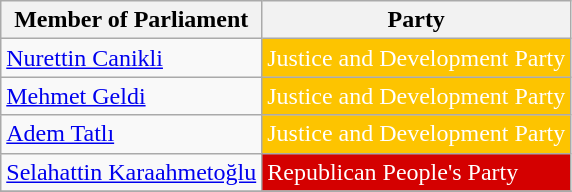<table class="wikitable">
<tr>
<th>Member of Parliament</th>
<th>Party</th>
</tr>
<tr>
<td><a href='#'>Nurettin Canikli</a></td>
<td style="background:#FDC400; color:white">Justice and Development Party</td>
</tr>
<tr>
<td><a href='#'>Mehmet Geldi</a></td>
<td style="background:#FDC400; color:white">Justice and Development Party</td>
</tr>
<tr>
<td><a href='#'>Adem Tatlı</a></td>
<td style="background:#FDC400; color:white">Justice and Development Party</td>
</tr>
<tr>
<td><a href='#'>Selahattin Karaahmetoğlu</a></td>
<td style="background:#D40000; color:white">Republican People's Party</td>
</tr>
<tr>
</tr>
</table>
